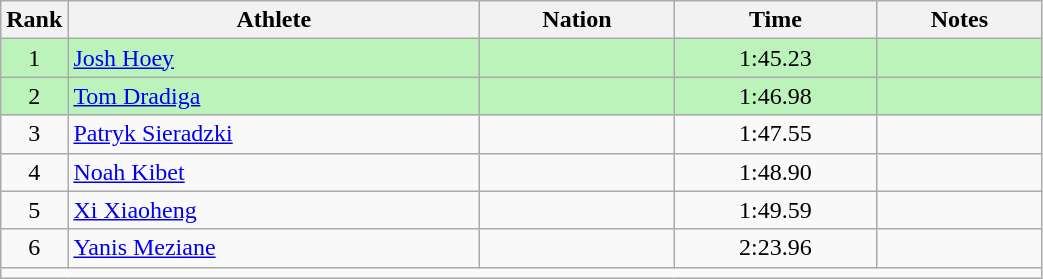<table class="wikitable sortable" style="text-align:center;width: 55%;">
<tr>
<th scope="col" style="width: 10px;">Rank</th>
<th scope="col">Athlete</th>
<th scope="col">Nation</th>
<th scope="col">Time</th>
<th scope="col">Notes</th>
</tr>
<tr bgcolor=bbf3bb>
<td>1</td>
<td align=left><a href='#'>Josh Hoey</a></td>
<td align=left></td>
<td>1:45.23</td>
<td></td>
</tr>
<tr bgcolor=bbf3bb>
<td>2</td>
<td align=left><a href='#'>Tom Dradiga</a></td>
<td align=left></td>
<td>1:46.98</td>
<td></td>
</tr>
<tr>
<td>3</td>
<td align=left><a href='#'>Patryk Sieradzki</a></td>
<td align=left></td>
<td>1:47.55</td>
<td></td>
</tr>
<tr>
<td>4</td>
<td align=left><a href='#'>Noah Kibet</a></td>
<td align=left></td>
<td>1:48.90</td>
<td></td>
</tr>
<tr>
<td>5</td>
<td align=left><a href='#'>Xi Xiaoheng</a></td>
<td align=left></td>
<td>1:49.59</td>
<td></td>
</tr>
<tr>
<td>6</td>
<td align=left><a href='#'>Yanis Meziane</a></td>
<td align=left></td>
<td>2:23.96</td>
<td></td>
</tr>
<tr class="sortbottom">
<td colspan="5"></td>
</tr>
</table>
